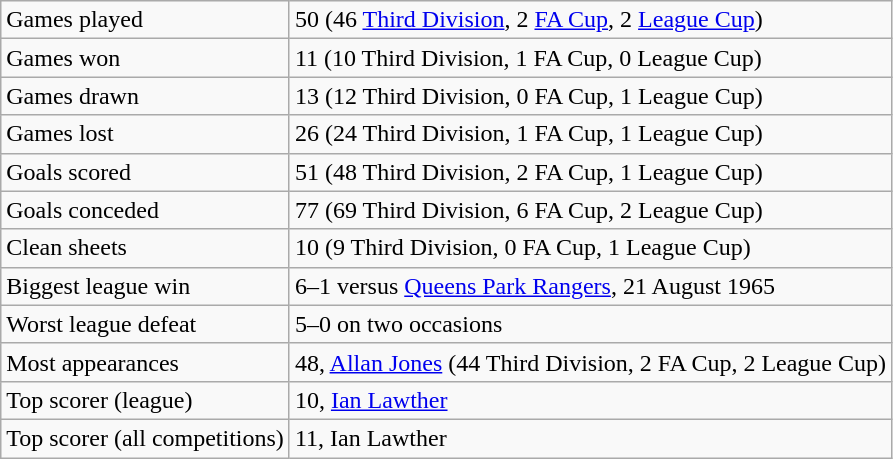<table class="wikitable">
<tr>
<td>Games played</td>
<td>50 (46 <a href='#'>Third Division</a>, 2 <a href='#'>FA Cup</a>, 2 <a href='#'>League Cup</a>)</td>
</tr>
<tr>
<td>Games won</td>
<td>11 (10 Third Division, 1 FA Cup, 0 League Cup)</td>
</tr>
<tr>
<td>Games drawn</td>
<td>13 (12 Third Division, 0 FA Cup, 1 League Cup)</td>
</tr>
<tr>
<td>Games lost</td>
<td>26 (24 Third Division, 1 FA Cup, 1 League Cup)</td>
</tr>
<tr>
<td>Goals scored</td>
<td>51 (48 Third Division, 2 FA Cup, 1 League Cup)</td>
</tr>
<tr>
<td>Goals conceded</td>
<td>77 (69 Third Division, 6 FA Cup, 2 League Cup)</td>
</tr>
<tr>
<td>Clean sheets</td>
<td>10 (9 Third Division, 0 FA Cup, 1 League Cup)</td>
</tr>
<tr>
<td>Biggest league win</td>
<td>6–1 versus <a href='#'>Queens Park Rangers</a>, 21 August 1965</td>
</tr>
<tr>
<td>Worst league defeat</td>
<td>5–0 on two occasions</td>
</tr>
<tr>
<td>Most appearances</td>
<td>48, <a href='#'>Allan Jones</a> (44 Third Division, 2 FA Cup, 2 League Cup)</td>
</tr>
<tr>
<td>Top scorer (league)</td>
<td>10, <a href='#'>Ian Lawther</a></td>
</tr>
<tr>
<td>Top scorer (all competitions)</td>
<td>11, Ian Lawther</td>
</tr>
</table>
